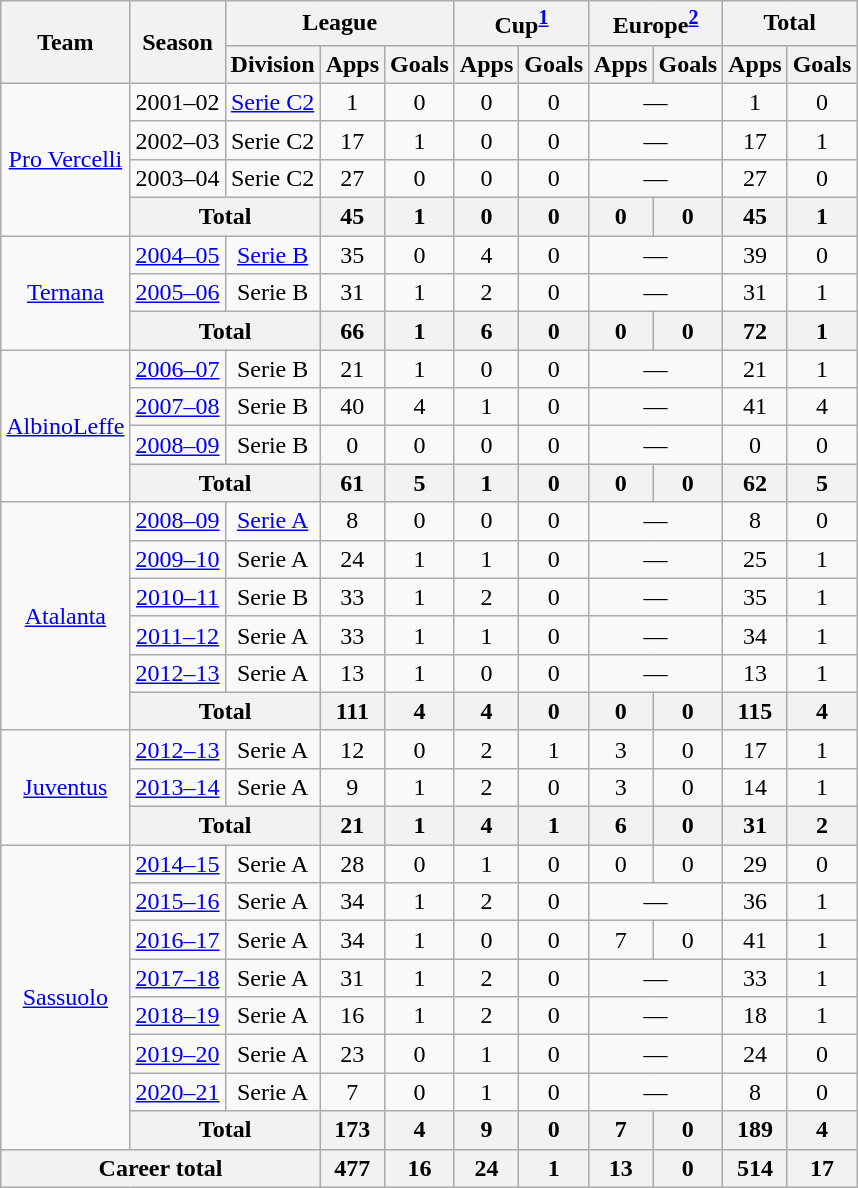<table class="wikitable" style="text-align:center">
<tr>
<th rowspan="2">Team</th>
<th rowspan="2">Season</th>
<th colspan="3">League</th>
<th colspan="2">Cup<sup><a href='#'>1</a></sup></th>
<th colspan="2">Europe<sup><a href='#'>2</a></sup></th>
<th colspan="2">Total</th>
</tr>
<tr>
<th>Division</th>
<th>Apps</th>
<th>Goals</th>
<th>Apps</th>
<th>Goals</th>
<th>Apps</th>
<th>Goals</th>
<th>Apps</th>
<th>Goals</th>
</tr>
<tr>
<td rowspan="4"><a href='#'>Pro Vercelli</a></td>
<td>2001–02</td>
<td><a href='#'>Serie C2</a></td>
<td>1</td>
<td>0</td>
<td>0</td>
<td>0</td>
<td colspan="2">—</td>
<td>1</td>
<td>0</td>
</tr>
<tr>
<td>2002–03</td>
<td>Serie C2</td>
<td>17</td>
<td>1</td>
<td>0</td>
<td>0</td>
<td colspan="2">—</td>
<td>17</td>
<td>1</td>
</tr>
<tr>
<td>2003–04</td>
<td>Serie C2</td>
<td>27</td>
<td>0</td>
<td>0</td>
<td>0</td>
<td colspan="2">—</td>
<td>27</td>
<td>0</td>
</tr>
<tr>
<th colspan="2">Total</th>
<th>45</th>
<th>1</th>
<th>0</th>
<th>0</th>
<th>0</th>
<th>0</th>
<th>45</th>
<th>1</th>
</tr>
<tr>
<td rowspan="3"><a href='#'>Ternana</a></td>
<td><a href='#'>2004–05</a></td>
<td><a href='#'>Serie B</a></td>
<td>35</td>
<td>0</td>
<td>4</td>
<td>0</td>
<td colspan="2">—</td>
<td>39</td>
<td>0</td>
</tr>
<tr>
<td><a href='#'>2005–06</a></td>
<td>Serie B</td>
<td>31</td>
<td>1</td>
<td>2</td>
<td>0</td>
<td colspan="2">—</td>
<td>31</td>
<td>1</td>
</tr>
<tr>
<th colspan="2">Total</th>
<th>66</th>
<th>1</th>
<th>6</th>
<th>0</th>
<th>0</th>
<th>0</th>
<th>72</th>
<th>1</th>
</tr>
<tr>
<td rowspan="4"><a href='#'>AlbinoLeffe</a></td>
<td><a href='#'>2006–07</a></td>
<td>Serie B</td>
<td>21</td>
<td>1</td>
<td>0</td>
<td>0</td>
<td colspan="2">—</td>
<td>21</td>
<td>1</td>
</tr>
<tr>
<td><a href='#'>2007–08</a></td>
<td>Serie B</td>
<td>40</td>
<td>4</td>
<td>1</td>
<td>0</td>
<td colspan="2">—</td>
<td>41</td>
<td>4</td>
</tr>
<tr>
<td><a href='#'>2008–09</a></td>
<td>Serie B</td>
<td>0</td>
<td>0</td>
<td>0</td>
<td>0</td>
<td colspan="2">—</td>
<td>0</td>
<td>0</td>
</tr>
<tr>
<th colspan="2">Total</th>
<th>61</th>
<th>5</th>
<th>1</th>
<th>0</th>
<th>0</th>
<th>0</th>
<th>62</th>
<th>5</th>
</tr>
<tr>
<td rowspan="6"><a href='#'>Atalanta</a></td>
<td><a href='#'>2008–09</a></td>
<td><a href='#'>Serie A</a></td>
<td>8</td>
<td>0</td>
<td>0</td>
<td>0</td>
<td colspan="2">—</td>
<td>8</td>
<td>0</td>
</tr>
<tr>
<td><a href='#'>2009–10</a></td>
<td>Serie A</td>
<td>24</td>
<td>1</td>
<td>1</td>
<td>0</td>
<td colspan="2">—</td>
<td>25</td>
<td>1</td>
</tr>
<tr>
<td><a href='#'>2010–11</a></td>
<td>Serie B</td>
<td>33</td>
<td>1</td>
<td>2</td>
<td>0</td>
<td colspan="2">—</td>
<td>35</td>
<td>1</td>
</tr>
<tr>
<td><a href='#'>2011–12</a></td>
<td>Serie A</td>
<td>33</td>
<td>1</td>
<td>1</td>
<td>0</td>
<td colspan="2">—</td>
<td>34</td>
<td>1</td>
</tr>
<tr>
<td><a href='#'>2012–13</a></td>
<td>Serie A</td>
<td>13</td>
<td>1</td>
<td>0</td>
<td>0</td>
<td colspan="2">—</td>
<td>13</td>
<td>1</td>
</tr>
<tr>
<th colspan="2">Total</th>
<th>111</th>
<th>4</th>
<th>4</th>
<th>0</th>
<th>0</th>
<th>0</th>
<th>115</th>
<th>4</th>
</tr>
<tr>
<td rowspan="3"><a href='#'>Juventus</a></td>
<td><a href='#'>2012–13</a></td>
<td>Serie A</td>
<td>12</td>
<td>0</td>
<td>2</td>
<td>1</td>
<td>3</td>
<td>0</td>
<td>17</td>
<td>1</td>
</tr>
<tr>
<td><a href='#'>2013–14</a></td>
<td>Serie A</td>
<td>9</td>
<td>1</td>
<td>2</td>
<td>0</td>
<td>3</td>
<td>0</td>
<td>14</td>
<td>1</td>
</tr>
<tr>
<th colspan="2">Total</th>
<th>21</th>
<th>1</th>
<th>4</th>
<th>1</th>
<th>6</th>
<th>0</th>
<th>31</th>
<th>2</th>
</tr>
<tr>
<td rowspan="8"><a href='#'>Sassuolo</a></td>
<td><a href='#'>2014–15</a></td>
<td>Serie A</td>
<td>28</td>
<td>0</td>
<td>1</td>
<td>0</td>
<td>0</td>
<td>0</td>
<td>29</td>
<td>0</td>
</tr>
<tr>
<td><a href='#'>2015–16</a></td>
<td>Serie A</td>
<td>34</td>
<td>1</td>
<td>2</td>
<td>0</td>
<td colspan="2">—</td>
<td>36</td>
<td>1</td>
</tr>
<tr>
<td><a href='#'>2016–17</a></td>
<td>Serie A</td>
<td>34</td>
<td>1</td>
<td>0</td>
<td>0</td>
<td>7</td>
<td>0</td>
<td>41</td>
<td>1</td>
</tr>
<tr>
<td><a href='#'>2017–18</a></td>
<td>Serie A</td>
<td>31</td>
<td>1</td>
<td>2</td>
<td>0</td>
<td colspan="2">—</td>
<td>33</td>
<td>1</td>
</tr>
<tr>
<td><a href='#'>2018–19</a></td>
<td>Serie A</td>
<td>16</td>
<td>1</td>
<td>2</td>
<td>0</td>
<td colspan="2">—</td>
<td>18</td>
<td>1</td>
</tr>
<tr>
<td><a href='#'>2019–20</a></td>
<td>Serie A</td>
<td>23</td>
<td>0</td>
<td>1</td>
<td>0</td>
<td colspan="2">—</td>
<td>24</td>
<td>0</td>
</tr>
<tr>
<td><a href='#'>2020–21</a></td>
<td>Serie A</td>
<td>7</td>
<td>0</td>
<td>1</td>
<td>0</td>
<td colspan="2">—</td>
<td>8</td>
<td>0</td>
</tr>
<tr>
<th colspan="2">Total</th>
<th>173</th>
<th>4</th>
<th>9</th>
<th>0</th>
<th>7</th>
<th>0</th>
<th>189</th>
<th>4</th>
</tr>
<tr>
<th colspan="3">Career total</th>
<th>477</th>
<th>16</th>
<th>24</th>
<th>1</th>
<th>13</th>
<th>0</th>
<th>514</th>
<th>17</th>
</tr>
</table>
